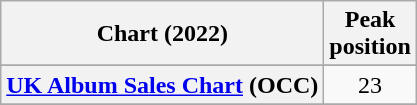<table class="wikitable sortable plainrowheaders" style="text-align:center;">
<tr>
<th scope="col">Chart (2022)</th>
<th scope="col">Peak<br>position</th>
</tr>
<tr>
</tr>
<tr>
<th scope="row"><a href='#'>UK Album Sales Chart</a> (OCC)</th>
<td>23</td>
</tr>
<tr>
</tr>
</table>
